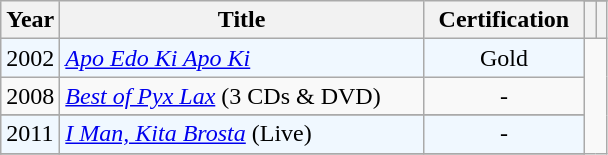<table class="wikitable"|width=100%>
<tr ">
<th style="width:20px;" rowspan="2">Year</th>
<th style="width:235px;" rowspan="2">Title</th>
<th style="width:100px;" rowspan="2">Certification</th>
</tr>
<tr>
<th></th>
<th></th>
</tr>
<tr style="background:#f0f8ff;">
<td>2002</td>
<td><em><a href='#'>Apo Edo Ki Apo Ki</a></em></td>
<td style="text-align:center;">Gold</td>
</tr>
<tr>
<td>2008</td>
<td><em><a href='#'>Best of Pyx Lax</a></em> (3 CDs & DVD)</td>
<td style="text-align:center;">-</td>
</tr>
<tr>
</tr>
<tr style="background:#f0f8ff;">
<td>2011</td>
<td><em><a href='#'>I Man, Kita Brosta</a></em> (Live)</td>
<td style="text-align:center;">-</td>
</tr>
<tr>
</tr>
</table>
